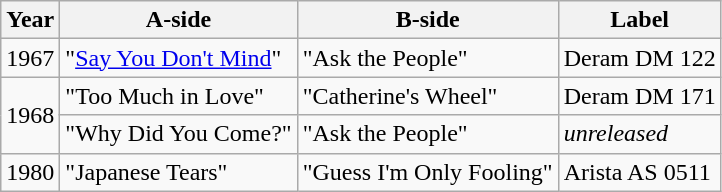<table class="wikitable">
<tr>
<th>Year</th>
<th>A-side</th>
<th>B-side</th>
<th>Label</th>
</tr>
<tr>
<td>1967</td>
<td>"<a href='#'>Say You Don't Mind</a>"</td>
<td>"Ask the People"</td>
<td>Deram DM 122</td>
</tr>
<tr>
<td rowspan="2">1968</td>
<td>"Too Much in Love"</td>
<td>"Catherine's Wheel"</td>
<td>Deram DM 171</td>
</tr>
<tr>
<td>"Why Did You Come?"</td>
<td>"Ask the People"</td>
<td><em>unreleased</em></td>
</tr>
<tr>
<td>1980</td>
<td>"Japanese Tears"</td>
<td>"Guess I'm Only Fooling"</td>
<td>Arista AS 0511</td>
</tr>
</table>
